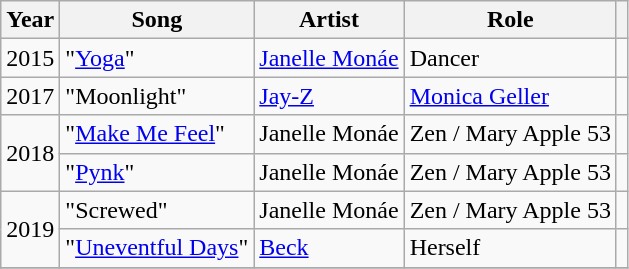<table class="wikitable sortable">
<tr>
<th>Year</th>
<th>Song</th>
<th>Artist</th>
<th>Role</th>
<th class="unsortable"></th>
</tr>
<tr>
<td>2015</td>
<td>"<a href='#'>Yoga</a>"</td>
<td><a href='#'>Janelle Monáe</a></td>
<td>Dancer</td>
<td></td>
</tr>
<tr>
<td>2017</td>
<td>"Moonlight"</td>
<td><a href='#'>Jay-Z</a></td>
<td><a href='#'>Monica Geller</a></td>
<td></td>
</tr>
<tr>
<td rowspan="2">2018</td>
<td>"<a href='#'>Make Me Feel</a>"</td>
<td>Janelle Monáe</td>
<td>Zen / Mary Apple 53</td>
<td></td>
</tr>
<tr>
<td>"<a href='#'>Pynk</a>"</td>
<td>Janelle Monáe</td>
<td>Zen / Mary Apple 53</td>
<td></td>
</tr>
<tr>
<td rowspan="2">2019</td>
<td>"Screwed"</td>
<td>Janelle Monáe</td>
<td>Zen / Mary Apple 53</td>
<td></td>
</tr>
<tr>
<td>"<a href='#'>Uneventful Days</a>"</td>
<td><a href='#'>Beck</a></td>
<td>Herself</td>
<td></td>
</tr>
<tr>
</tr>
</table>
